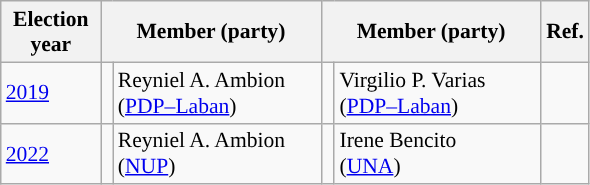<table class="wikitable" style="font-size:90%">
<tr>
<th width="60px">Election<br>year</th>
<th colspan="2" width="140px">Member (party)</th>
<th colspan="2" width="140px">Member (party)</th>
<th>Ref.</th>
</tr>
<tr>
<td><a href='#'>2019</a></td>
<td></td>
<td>Reyniel A. Ambion<br>(<a href='#'>PDP–Laban</a>)</td>
<td></td>
<td>Virgilio P. Varias<br>(<a href='#'>PDP–Laban</a>)</td>
<td></td>
</tr>
<tr>
<td><a href='#'>2022</a></td>
<td></td>
<td>Reyniel A. Ambion<br>(<a href='#'>NUP</a>)</td>
<td></td>
<td>Irene Bencito<br>(<a href='#'>UNA</a>)</td>
<td></td>
</tr>
</table>
